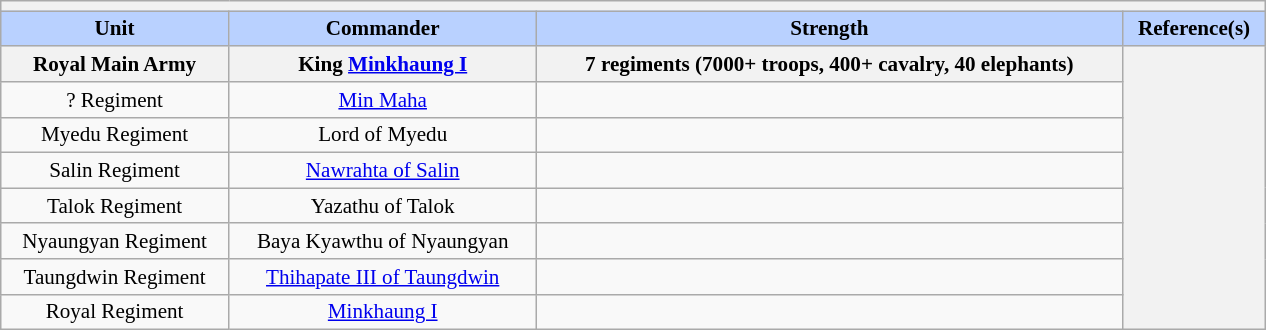<table class="wikitable collapsible" style="min-width:60em; margin:0.3em auto; font-size:88%;">
<tr>
<th colspan=5></th>
</tr>
<tr>
<th style="background-color:#B9D1FF">Unit</th>
<th style="background-color:#B9D1FF">Commander</th>
<th style="background-color:#B9D1FF">Strength</th>
<th style="background-color:#B9D1FF">Reference(s)</th>
</tr>
<tr>
<th colspan="1">Royal Main Army</th>
<th colspan="1">King <a href='#'>Minkhaung I</a></th>
<th colspan="1">7 regiments (7000+ troops, 400+ cavalry, 40 elephants)</th>
<th rowspan="8"></th>
</tr>
<tr>
<td align="center">? Regiment</td>
<td align="center"><a href='#'>Min Maha</a></td>
<td align="center"></td>
</tr>
<tr>
<td align="center">Myedu Regiment</td>
<td align="center">Lord of Myedu</td>
<td align="center"></td>
</tr>
<tr>
<td align="center">Salin Regiment</td>
<td align="center"><a href='#'>Nawrahta of Salin</a></td>
<td align="center"></td>
</tr>
<tr>
<td align="center">Talok Regiment</td>
<td align="center">Yazathu of Talok</td>
<td align="center"></td>
</tr>
<tr>
<td align="center">Nyaungyan Regiment</td>
<td align="center">Baya Kyawthu of Nyaungyan</td>
<td align="center"></td>
</tr>
<tr>
<td align="center">Taungdwin Regiment</td>
<td align="center"><a href='#'>Thihapate III of Taungdwin</a></td>
<td align="center"></td>
</tr>
<tr>
<td align="center">Royal Regiment</td>
<td align="center"><a href='#'>Minkhaung I</a></td>
<td align="center"></td>
</tr>
</table>
